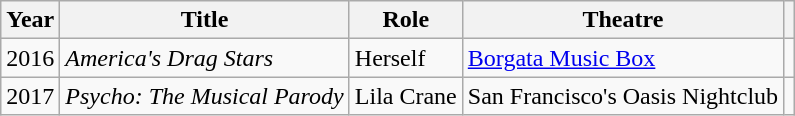<table class="wikitable">
<tr>
<th>Year</th>
<th>Title</th>
<th>Role</th>
<th>Theatre</th>
<th></th>
</tr>
<tr>
<td>2016</td>
<td><em>America's Drag Stars</em></td>
<td>Herself</td>
<td><a href='#'>Borgata Music Box</a></td>
<td></td>
</tr>
<tr>
<td>2017</td>
<td><em>Psycho: The Musical Parody</em></td>
<td>Lila Crane</td>
<td>San Francisco's Oasis Nightclub</td>
<td></td>
</tr>
</table>
